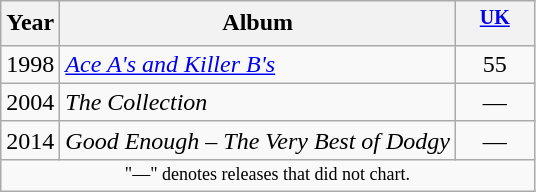<table class="wikitable">
<tr>
<th>Year</th>
<th>Album</th>
<th style="width:45px;"><sup><a href='#'>UK</a></sup><br></th>
</tr>
<tr>
<td>1998</td>
<td><em><a href='#'>Ace A's and Killer B's</a></em></td>
<td align=center>55</td>
</tr>
<tr>
<td>2004</td>
<td><em>The Collection</em></td>
<td align=center>—</td>
</tr>
<tr>
<td>2014</td>
<td><em>Good Enough – The Very Best of Dodgy</em></td>
<td align=center>—</td>
</tr>
<tr>
<td colspan="4" style="text-align:center; font-size:9pt;">"—" denotes releases that did not chart.</td>
</tr>
</table>
